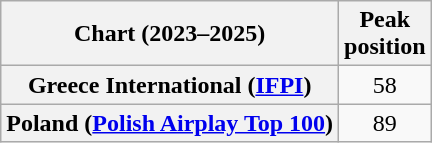<table class="wikitable sortable plainrowheaders" style="text-align:center">
<tr>
<th scope="col">Chart (2023–2025)</th>
<th scope="col">Peak<br> position</th>
</tr>
<tr>
<th scope="row">Greece International (<a href='#'>IFPI</a>)</th>
<td>58</td>
</tr>
<tr>
<th scope="row">Poland (<a href='#'>Polish Airplay Top 100</a>)</th>
<td>89</td>
</tr>
</table>
